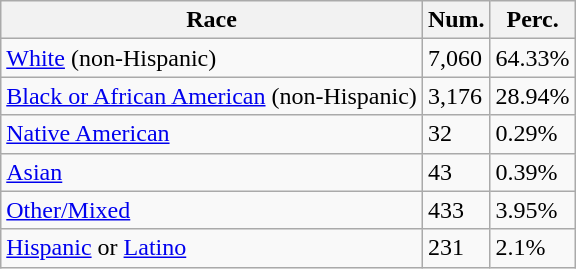<table class="wikitable">
<tr>
<th>Race</th>
<th>Num.</th>
<th>Perc.</th>
</tr>
<tr>
<td><a href='#'>White</a> (non-Hispanic)</td>
<td>7,060</td>
<td>64.33%</td>
</tr>
<tr>
<td><a href='#'>Black or African American</a> (non-Hispanic)</td>
<td>3,176</td>
<td>28.94%</td>
</tr>
<tr>
<td><a href='#'>Native American</a></td>
<td>32</td>
<td>0.29%</td>
</tr>
<tr>
<td><a href='#'>Asian</a></td>
<td>43</td>
<td>0.39%</td>
</tr>
<tr>
<td><a href='#'>Other/Mixed</a></td>
<td>433</td>
<td>3.95%</td>
</tr>
<tr>
<td><a href='#'>Hispanic</a> or <a href='#'>Latino</a></td>
<td>231</td>
<td>2.1%</td>
</tr>
</table>
